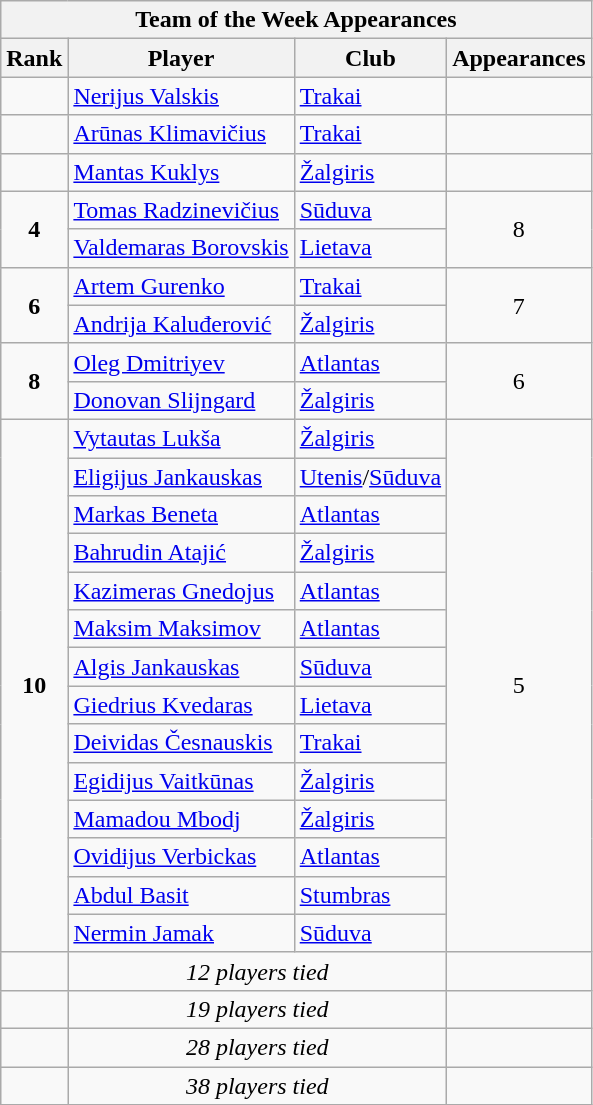<table class="wikitable">
<tr>
<th colspan="4">Team of the Week Appearances</th>
</tr>
<tr>
<th>Rank</th>
<th>Player</th>
<th>Club</th>
<th>Appearances</th>
</tr>
<tr>
<td></td>
<td> <a href='#'>Nerijus Valskis</a></td>
<td><a href='#'>Trakai</a></td>
<td></td>
</tr>
<tr>
<td></td>
<td> <a href='#'>Arūnas Klimavičius</a></td>
<td><a href='#'>Trakai</a></td>
<td></td>
</tr>
<tr>
<td></td>
<td> <a href='#'>Mantas Kuklys</a></td>
<td><a href='#'>Žalgiris</a></td>
<td></td>
</tr>
<tr>
<td rowspan="2" style="text-align:center;"><strong>4</strong></td>
<td> <a href='#'>Tomas Radzinevičius</a></td>
<td><a href='#'>Sūduva</a></td>
<td rowspan="2" style="text-align:center;">8</td>
</tr>
<tr>
<td> <a href='#'>Valdemaras Borovskis</a></td>
<td><a href='#'>Lietava</a></td>
</tr>
<tr>
<td rowspan="2" style="text-align:center;"><strong>6</strong></td>
<td> <a href='#'>Artem Gurenko</a></td>
<td><a href='#'>Trakai</a></td>
<td rowspan="2" style="text-align:center;">7</td>
</tr>
<tr>
<td> <a href='#'>Andrija Kaluđerović</a></td>
<td><a href='#'>Žalgiris</a></td>
</tr>
<tr>
<td rowspan="2" style="text-align:center;"><strong>8</strong></td>
<td> <a href='#'>Oleg Dmitriyev</a></td>
<td><a href='#'>Atlantas</a></td>
<td rowspan="2" style="text-align:center;">6</td>
</tr>
<tr>
<td> <a href='#'>Donovan Slijngard</a></td>
<td><a href='#'>Žalgiris</a></td>
</tr>
<tr>
<td rowspan="14" style="text-align:center;"><strong>10</strong></td>
<td> <a href='#'>Vytautas Lukša</a></td>
<td><a href='#'>Žalgiris</a></td>
<td rowspan="14" style="text-align:center;">5</td>
</tr>
<tr>
<td> <a href='#'>Eligijus Jankauskas</a></td>
<td><a href='#'>Utenis</a>/<a href='#'>Sūduva</a></td>
</tr>
<tr>
<td> <a href='#'>Markas Beneta</a></td>
<td><a href='#'>Atlantas</a></td>
</tr>
<tr>
<td> <a href='#'>Bahrudin Atajić</a></td>
<td><a href='#'>Žalgiris</a></td>
</tr>
<tr>
<td> <a href='#'>Kazimeras Gnedojus</a></td>
<td><a href='#'>Atlantas</a></td>
</tr>
<tr>
<td> <a href='#'>Maksim Maksimov</a></td>
<td><a href='#'>Atlantas</a></td>
</tr>
<tr>
<td> <a href='#'>Algis Jankauskas</a></td>
<td><a href='#'>Sūduva</a></td>
</tr>
<tr>
<td> <a href='#'>Giedrius Kvedaras</a></td>
<td><a href='#'>Lietava</a></td>
</tr>
<tr>
<td> <a href='#'>Deividas Česnauskis</a></td>
<td><a href='#'>Trakai</a></td>
</tr>
<tr>
<td> <a href='#'>Egidijus Vaitkūnas</a></td>
<td><a href='#'>Žalgiris</a></td>
</tr>
<tr>
<td> <a href='#'>Mamadou Mbodj</a></td>
<td><a href='#'>Žalgiris</a></td>
</tr>
<tr>
<td> <a href='#'>Ovidijus Verbickas</a></td>
<td><a href='#'>Atlantas</a></td>
</tr>
<tr>
<td> <a href='#'>Abdul Basit</a></td>
<td><a href='#'>Stumbras</a></td>
</tr>
<tr>
<td> <a href='#'>Nermin Jamak</a></td>
<td><a href='#'>Sūduva</a></td>
</tr>
<tr>
<td></td>
<td colspan="2" style="text-align:center;"><em>12 players tied</em></td>
<td><br></td>
</tr>
<tr>
<td></td>
<td colspan="2" style="text-align:center;"><em>19 players tied</em></td>
<td></td>
</tr>
<tr>
<td></td>
<td colspan="2" style="text-align:center;"><em>28 players tied</em></td>
<td></td>
</tr>
<tr>
<td></td>
<td colspan="2" style="text-align:center;"><em>38 players tied</em></td>
<td></td>
</tr>
</table>
